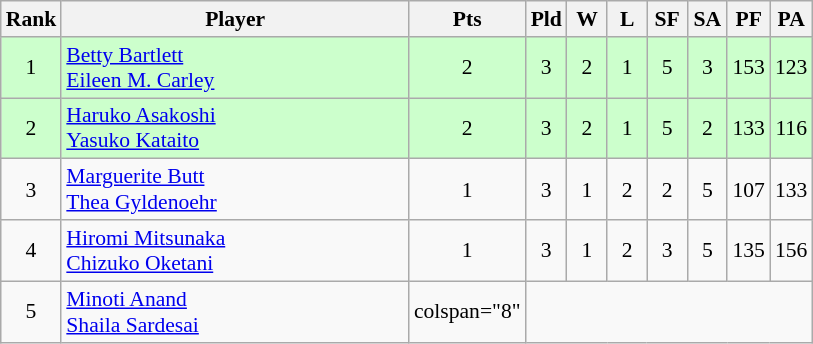<table class=wikitable style="text-align:center; font-size:90%">
<tr>
<th width="20">Rank</th>
<th width="225">Player</th>
<th width="20">Pts</th>
<th width="20">Pld</th>
<th width="20">W</th>
<th width="20">L</th>
<th width="20">SF</th>
<th width="20">SA</th>
<th width="20">PF</th>
<th width="20">PA</th>
</tr>
<tr bgcolor="#ccffcc">
<td>1</td>
<td style="text-align:left"> <a href='#'>Betty Bartlett</a><br> <a href='#'>Eileen M. Carley</a></td>
<td>2</td>
<td>3</td>
<td>2</td>
<td>1</td>
<td>5</td>
<td>3</td>
<td>153</td>
<td>123</td>
</tr>
<tr bgcolor="#ccffcc">
<td>2</td>
<td style="text-align:left"> <a href='#'>Haruko Asakoshi</a><br> <a href='#'>Yasuko Kataito</a></td>
<td>2</td>
<td>3</td>
<td>2</td>
<td>1</td>
<td>5</td>
<td>2</td>
<td>133</td>
<td>116</td>
</tr>
<tr>
<td>3</td>
<td style="text-align:left"> <a href='#'>Marguerite Butt</a><br> <a href='#'>Thea Gyldenoehr</a></td>
<td>1</td>
<td>3</td>
<td>1</td>
<td>2</td>
<td>2</td>
<td>5</td>
<td>107</td>
<td>133</td>
</tr>
<tr>
<td>4</td>
<td style="text-align:left"> <a href='#'>Hiromi Mitsunaka</a><br> <a href='#'>Chizuko Oketani</a></td>
<td>1</td>
<td>3</td>
<td>1</td>
<td>2</td>
<td>3</td>
<td>5</td>
<td>135</td>
<td>156</td>
</tr>
<tr>
<td>5</td>
<td style="text-align:left"> <a href='#'>Minoti Anand</a><br> <a href='#'>Shaila Sardesai</a></td>
<td>colspan="8" </td>
</tr>
</table>
